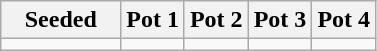<table class="wikitable">
<tr>
<th width=32%>Seeded</th>
<th width=17%>Pot 1</th>
<th width=17%>Pot 2</th>
<th width=17%>Pot 3</th>
<th width=17%>Pot 4</th>
</tr>
<tr>
<td></td>
<td></td>
<td></td>
<td></td>
<td></td>
</tr>
</table>
